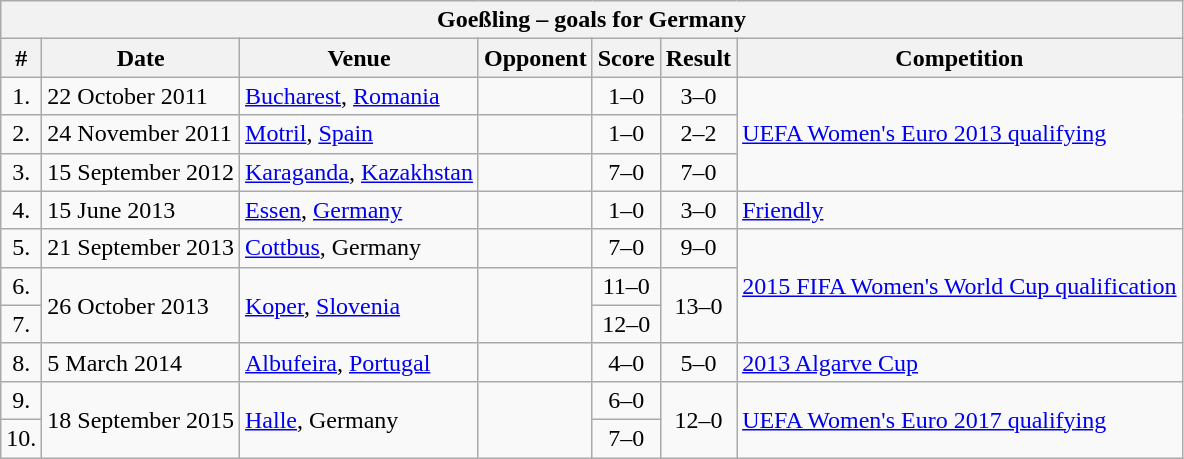<table class="wikitable">
<tr>
<th colspan="7"><strong>Goeßling – goals for Germany</strong></th>
</tr>
<tr>
<th>#</th>
<th>Date</th>
<th>Venue</th>
<th>Opponent</th>
<th>Score</th>
<th>Result</th>
<th>Competition</th>
</tr>
<tr>
<td align=center>1.</td>
<td>22 October 2011</td>
<td><a href='#'>Bucharest</a>, <a href='#'>Romania</a></td>
<td></td>
<td align=center>1–0</td>
<td align=center>3–0</td>
<td rowspan=3><a href='#'>UEFA Women's Euro 2013 qualifying</a></td>
</tr>
<tr>
<td align=center>2.</td>
<td>24 November 2011</td>
<td><a href='#'>Motril</a>, <a href='#'>Spain</a></td>
<td></td>
<td align=center>1–0</td>
<td align=center>2–2</td>
</tr>
<tr>
<td align=center>3.</td>
<td>15 September 2012</td>
<td><a href='#'>Karaganda</a>, <a href='#'>Kazakhstan</a></td>
<td></td>
<td align=center>7–0</td>
<td align=center>7–0</td>
</tr>
<tr>
<td align=center>4.</td>
<td>15 June 2013</td>
<td><a href='#'>Essen</a>, <a href='#'>Germany</a></td>
<td></td>
<td align=center>1–0</td>
<td align=center>3–0</td>
<td><a href='#'>Friendly</a></td>
</tr>
<tr>
<td align=center>5.</td>
<td>21 September 2013</td>
<td><a href='#'>Cottbus</a>, Germany</td>
<td></td>
<td align=center>7–0</td>
<td align=center>9–0</td>
<td rowspan=3><a href='#'>2015 FIFA Women's World Cup qualification</a></td>
</tr>
<tr>
<td align=center>6.</td>
<td rowspan=2>26 October 2013</td>
<td rowspan=2><a href='#'>Koper</a>, <a href='#'>Slovenia</a></td>
<td rowspan=2></td>
<td align=center>11–0</td>
<td align=center rowspan=2>13–0</td>
</tr>
<tr>
<td align=center>7.</td>
<td align=center>12–0</td>
</tr>
<tr>
<td align=center>8.</td>
<td>5 March 2014</td>
<td><a href='#'>Albufeira</a>, <a href='#'>Portugal</a></td>
<td></td>
<td align=center>4–0</td>
<td align=center>5–0</td>
<td><a href='#'>2013 Algarve Cup</a></td>
</tr>
<tr>
<td align=center>9.</td>
<td rowspan=2>18 September 2015</td>
<td rowspan=2><a href='#'>Halle</a>, Germany</td>
<td rowspan=2></td>
<td align=center>6–0</td>
<td align=center rowspan=2>12–0</td>
<td rowspan=2><a href='#'>UEFA Women's Euro 2017 qualifying</a></td>
</tr>
<tr>
<td align=center>10.</td>
<td align=center>7–0</td>
</tr>
</table>
